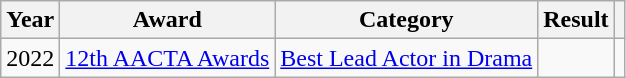<table class="wikitable plainrowheaders sortable">
<tr>
<th scope="col">Year</th>
<th scope="col">Award</th>
<th scope="col">Category</th>
<th scope="col" class="unsortable">Result</th>
<th scope="col" class="unsortable"></th>
</tr>
<tr>
<td>2022</td>
<td><a href='#'>12th AACTA Awards</a></td>
<td><a href='#'>Best Lead Actor in Drama</a></td>
<td></td>
<td></td>
</tr>
</table>
